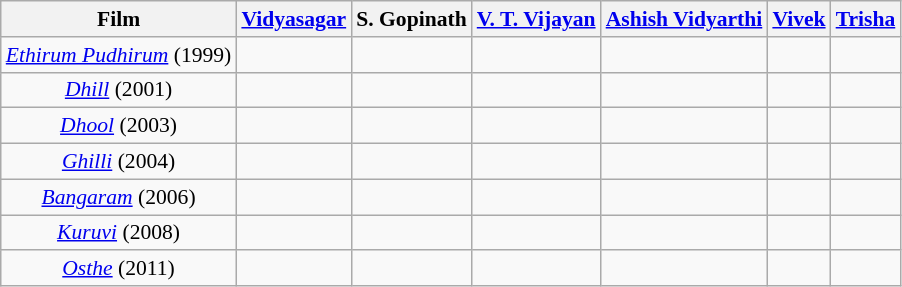<table class="wikitable" style="text-align:center;font-size:90%;">
<tr style="vertical-align:bottom;">
<th scope="col">Film</th>
<th scope="col"><a href='#'>Vidyasagar</a></th>
<th scope="col">S. Gopinath</th>
<th scope="col"><a href='#'>V. T. Vijayan</a></th>
<th scope="col"><a href='#'>Ashish Vidyarthi</a></th>
<th scope="col"><a href='#'>Vivek</a></th>
<th scope="col"><a href='#'>Trisha</a></th>
</tr>
<tr>
<td><em><a href='#'>Ethirum Pudhirum</a></em> (1999)</td>
<td></td>
<td></td>
<td></td>
<td></td>
<td></td>
</tr>
<tr>
<td><em><a href='#'>Dhill</a></em> (2001)</td>
<td></td>
<td></td>
<td></td>
<td></td>
<td></td>
<td></td>
</tr>
<tr>
<td><em><a href='#'>Dhool</a></em>  (2003)</td>
<td></td>
<td></td>
<td></td>
<td></td>
<td></td>
<td></td>
</tr>
<tr>
<td><em><a href='#'>Ghilli</a></em> (2004)</td>
<td></td>
<td></td>
<td></td>
<td></td>
<td></td>
<td></td>
</tr>
<tr>
<td><em><a href='#'>Bangaram</a></em> (2006)</td>
<td></td>
<td></td>
<td></td>
<td></td>
<td></td>
<td></td>
</tr>
<tr>
<td><em><a href='#'>Kuruvi</a></em> (2008)</td>
<td></td>
<td></td>
<td></td>
<td></td>
<td></td>
<td></td>
</tr>
<tr>
<td><em><a href='#'>Osthe</a></em> (2011)</td>
<td></td>
<td></td>
<td></td>
<td></td>
<td></td>
</tr>
</table>
